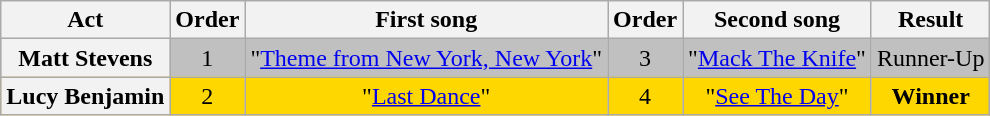<table class="wikitable plainrowheaders" style="text-align:center;">
<tr>
<th scope="col">Act</th>
<th scope="col">Order</th>
<th scope="col">First song</th>
<th scope="col">Order</th>
<th scope="col">Second song</th>
<th scope="col">Result</th>
</tr>
<tr style="background:silver">
<th scope="row">Matt Stevens</th>
<td>1</td>
<td>"<a href='#'>Theme from New York, New York</a>"</td>
<td>3</td>
<td>"<a href='#'>Mack The Knife</a>"</td>
<td>Runner-Up</td>
</tr>
<tr style="background: gold">
<th scope="row">Lucy Benjamin</th>
<td>2</td>
<td>"<a href='#'>Last Dance</a>"</td>
<td>4</td>
<td>"<a href='#'>See The Day</a>"</td>
<td><strong>Winner</strong></td>
</tr>
</table>
